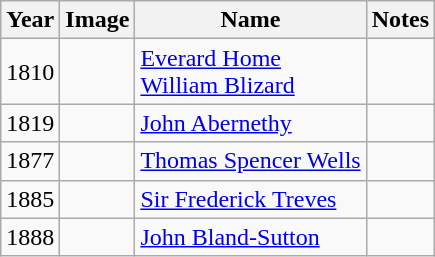<table class="wikitable sortable plainrowheaders">
<tr>
<th>Year</th>
<th>Image</th>
<th>Name</th>
<th>Notes</th>
</tr>
<tr>
<td>1810</td>
<td></td>
<td><a href='#'>Everard Home</a><br><a href='#'>William Blizard</a></td>
<td></td>
</tr>
<tr>
<td>1819</td>
<td></td>
<td><a href='#'>John Abernethy</a></td>
<td></td>
</tr>
<tr>
<td>1877</td>
<td></td>
<td><a href='#'>Thomas Spencer Wells</a></td>
<td></td>
</tr>
<tr>
<td>1885</td>
<td></td>
<td><a href='#'>Sir Frederick Treves</a></td>
<td></td>
</tr>
<tr>
<td>1888</td>
<td></td>
<td><a href='#'>John Bland-Sutton</a></td>
<td></td>
</tr>
</table>
